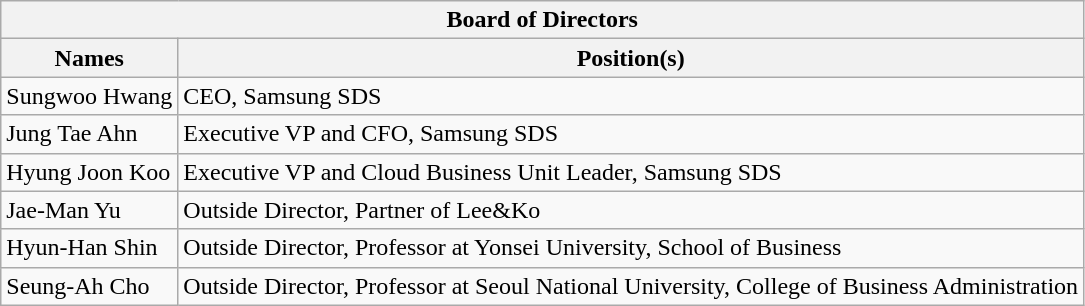<table class="wikitable">
<tr>
<th colspan="2">Board of Directors</th>
</tr>
<tr>
<th>Names</th>
<th>Position(s)</th>
</tr>
<tr>
<td>Sungwoo Hwang</td>
<td>CEO, Samsung SDS</td>
</tr>
<tr>
<td>Jung Tae Ahn</td>
<td>Executive VP and CFO, Samsung SDS</td>
</tr>
<tr>
<td>Hyung Joon Koo</td>
<td>Executive VP and Cloud Business Unit Leader, Samsung SDS</td>
</tr>
<tr>
<td>Jae-Man Yu</td>
<td>Outside Director, Partner of Lee&Ko</td>
</tr>
<tr>
<td>Hyun-Han Shin</td>
<td>Outside Director, Professor at Yonsei University, School of Business</td>
</tr>
<tr>
<td>Seung-Ah Cho</td>
<td>Outside Director, Professor at Seoul National University, College of Business Administration</td>
</tr>
</table>
